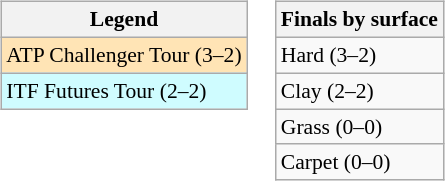<table>
<tr valign=top>
<td><br><table class=wikitable style=font-size:90%>
<tr>
<th>Legend</th>
</tr>
<tr style=background:moccasin>
<td>ATP Challenger Tour (3–2)</td>
</tr>
<tr style=background:#cffcff>
<td>ITF Futures Tour (2–2)</td>
</tr>
</table>
</td>
<td><br><table class=wikitable style=font-size:90%>
<tr>
<th>Finals by surface</th>
</tr>
<tr>
<td>Hard (3–2)</td>
</tr>
<tr>
<td>Clay (2–2)</td>
</tr>
<tr>
<td>Grass (0–0)</td>
</tr>
<tr>
<td>Carpet (0–0)</td>
</tr>
</table>
</td>
</tr>
</table>
